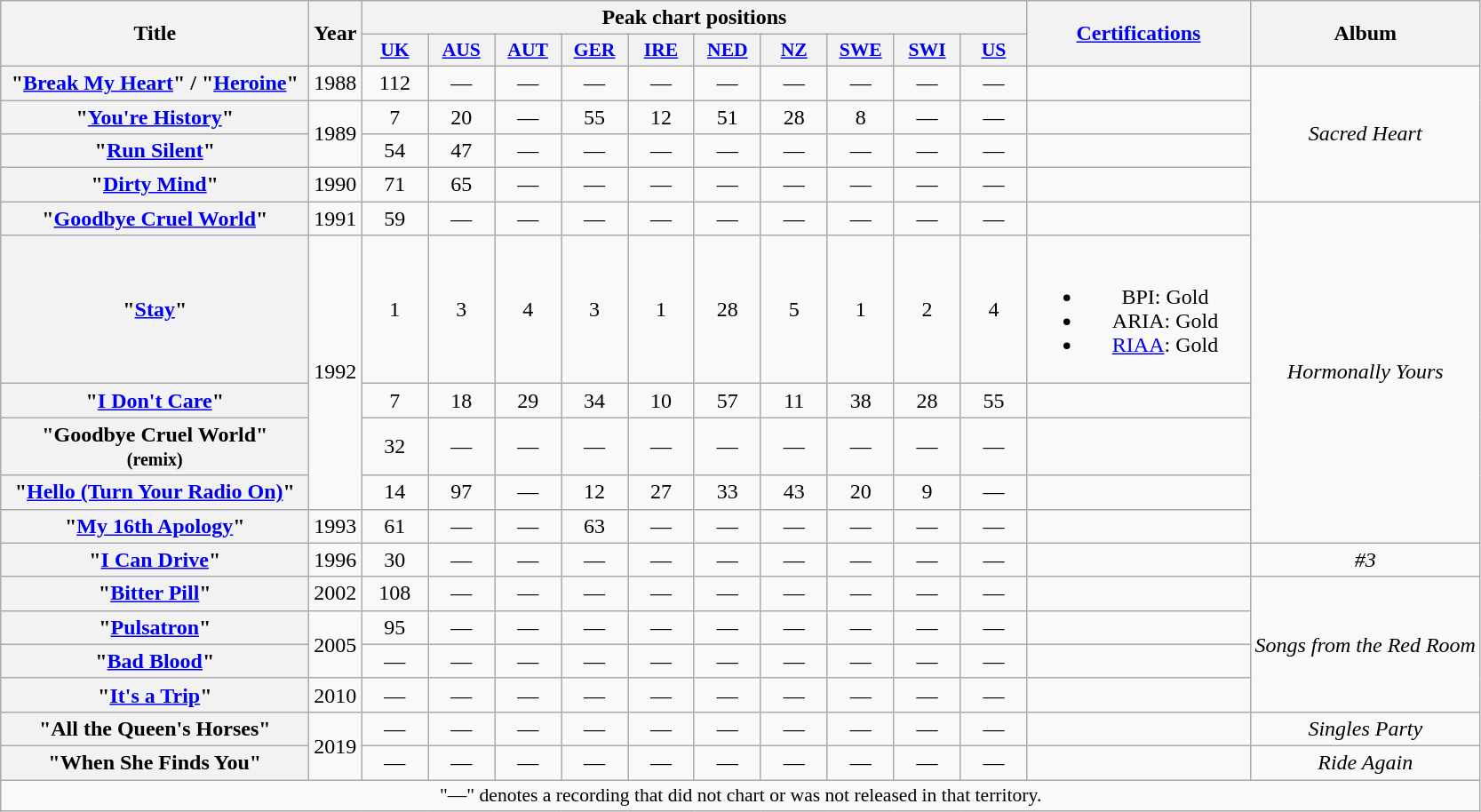<table class="wikitable plainrowheaders" style="text-align:center;" border="1">
<tr>
<th scope="col" rowspan="2" style="width:14em;">Title</th>
<th scope="col" rowspan="2">Year</th>
<th scope="col" colspan="10">Peak chart positions</th>
<th scope="col" rowspan="2" style="width:10em;"><a href='#'>Certifications</a></th>
<th scope="col" rowspan="2">Album</th>
</tr>
<tr>
<th scope="col" style="width:3em;font-size:90%;"><a href='#'>UK</a><br></th>
<th scope="col" style="width:3em;font-size:90%;"><a href='#'>AUS</a><br></th>
<th scope="col" style="width:3em;font-size:90%;"><a href='#'>AUT</a><br></th>
<th scope="col" style="width:3em;font-size:90%;"><a href='#'>GER</a><br></th>
<th scope="col" style="width:3em;font-size:90%;"><a href='#'>IRE</a><br></th>
<th scope="col" style="width:3em;font-size:90%;"><a href='#'>NED</a><br></th>
<th scope="col" style="width:3em;font-size:90%;"><a href='#'>NZ</a><br></th>
<th scope="col" style="width:3em;font-size:90%;"><a href='#'>SWE</a><br></th>
<th scope="col" style="width:3em;font-size:90%;"><a href='#'>SWI</a><br></th>
<th scope="col" style="width:3em;font-size:90%;"><a href='#'>US</a><br></th>
</tr>
<tr>
<th scope="row">"<a href='#'>Break My Heart</a>" / "<a href='#'>Heroine</a>"</th>
<td>1988</td>
<td>112</td>
<td>—</td>
<td>—</td>
<td>—</td>
<td>—</td>
<td>—</td>
<td>—</td>
<td>—</td>
<td>—</td>
<td>—</td>
<td></td>
<td rowspan="4"><em>Sacred Heart</em></td>
</tr>
<tr>
<th scope="row">"<a href='#'>You're History</a>"</th>
<td rowspan="2">1989</td>
<td>7</td>
<td>20</td>
<td>—</td>
<td>55</td>
<td>12</td>
<td>51</td>
<td>28</td>
<td>8</td>
<td>—</td>
<td>—</td>
<td></td>
</tr>
<tr>
<th scope="row">"<a href='#'>Run Silent</a>"</th>
<td>54</td>
<td>47</td>
<td>—</td>
<td>—</td>
<td>—</td>
<td>—</td>
<td>—</td>
<td>—</td>
<td>—</td>
<td>—</td>
<td></td>
</tr>
<tr>
<th scope="row">"<a href='#'>Dirty Mind</a>"</th>
<td>1990</td>
<td>71</td>
<td>65</td>
<td>—</td>
<td>—</td>
<td>—</td>
<td>—</td>
<td>—</td>
<td>—</td>
<td>—</td>
<td>—</td>
<td></td>
</tr>
<tr>
<th scope="row">"<a href='#'>Goodbye Cruel World</a>" </th>
<td>1991</td>
<td>59</td>
<td>—</td>
<td>—</td>
<td>—</td>
<td>—</td>
<td>—</td>
<td>—</td>
<td>—</td>
<td>—</td>
<td>—</td>
<td></td>
<td rowspan="6"><em>Hormonally Yours</em></td>
</tr>
<tr>
<th scope="row">"<a href='#'>Stay</a>"</th>
<td rowspan="4">1992</td>
<td>1</td>
<td>3</td>
<td>4</td>
<td>3</td>
<td>1</td>
<td>28</td>
<td>5</td>
<td>1</td>
<td>2</td>
<td>4</td>
<td><br><ul><li>BPI: Gold</li><li>ARIA: Gold</li><li><a href='#'>RIAA</a>: Gold</li></ul></td>
</tr>
<tr>
<th scope="row">"<a href='#'>I Don't Care</a>"</th>
<td>7</td>
<td>18</td>
<td>29</td>
<td>34</td>
<td>10</td>
<td>57</td>
<td>11</td>
<td>38</td>
<td>28</td>
<td>55</td>
<td></td>
</tr>
<tr>
<th scope="row">"Goodbye Cruel World"<br><small>(remix)</small></th>
<td>32</td>
<td>—</td>
<td>—</td>
<td>—</td>
<td>—</td>
<td>—</td>
<td>—</td>
<td>—</td>
<td>—</td>
<td>—</td>
<td></td>
</tr>
<tr>
<th scope="row">"<a href='#'>Hello (Turn Your Radio On)</a>"</th>
<td>14</td>
<td>97</td>
<td>—</td>
<td>12</td>
<td>27</td>
<td>33</td>
<td>43</td>
<td>20</td>
<td>9</td>
<td>—</td>
<td></td>
</tr>
<tr>
<th scope="row">"<a href='#'>My 16th Apology</a>"</th>
<td>1993</td>
<td>61</td>
<td>—</td>
<td>—</td>
<td>63</td>
<td>—</td>
<td>—</td>
<td>—</td>
<td>—</td>
<td>—</td>
<td>—</td>
<td></td>
</tr>
<tr>
<th scope="row">"<a href='#'>I Can Drive</a>"</th>
<td>1996</td>
<td>30</td>
<td>—</td>
<td>—</td>
<td>—</td>
<td>—</td>
<td>—</td>
<td>—</td>
<td>—</td>
<td>—</td>
<td>—</td>
<td></td>
<td><em>#3</em></td>
</tr>
<tr>
<th scope="row">"<a href='#'>Bitter Pill</a>"</th>
<td>2002</td>
<td>108</td>
<td>—</td>
<td>—</td>
<td>—</td>
<td>—</td>
<td>—</td>
<td>—</td>
<td>—</td>
<td>—</td>
<td>—</td>
<td></td>
<td rowspan="4"><em>Songs from the Red Room</em></td>
</tr>
<tr>
<th scope="row">"<a href='#'>Pulsatron</a>"</th>
<td rowspan="2">2005</td>
<td>95</td>
<td>—</td>
<td>—</td>
<td>—</td>
<td>—</td>
<td>—</td>
<td>—</td>
<td>—</td>
<td>—</td>
<td>—</td>
<td></td>
</tr>
<tr>
<th scope="row">"<a href='#'>Bad Blood</a>"</th>
<td>—</td>
<td>—</td>
<td>—</td>
<td>—</td>
<td>—</td>
<td>—</td>
<td>—</td>
<td>—</td>
<td>—</td>
<td>—</td>
<td></td>
</tr>
<tr>
<th scope="row">"<a href='#'>It's a Trip</a>"</th>
<td>2010</td>
<td>—</td>
<td>—</td>
<td>—</td>
<td>—</td>
<td>—</td>
<td>—</td>
<td>—</td>
<td>—</td>
<td>—</td>
<td>—</td>
<td></td>
</tr>
<tr>
<th scope="row">"All the Queen's Horses"</th>
<td rowspan="2">2019</td>
<td>—</td>
<td>—</td>
<td>—</td>
<td>—</td>
<td>—</td>
<td>—</td>
<td>—</td>
<td>—</td>
<td>—</td>
<td>—</td>
<td></td>
<td><em>Singles Party</em></td>
</tr>
<tr>
<th scope="row">"When She Finds You"</th>
<td>—</td>
<td>—</td>
<td>—</td>
<td>—</td>
<td>—</td>
<td>—</td>
<td>—</td>
<td>—</td>
<td>—</td>
<td>—</td>
<td></td>
<td><em>Ride Again</em></td>
</tr>
<tr>
<td colspan="17" style="font-size:90%">"—" denotes a recording that did not chart or was not released in that territory.</td>
</tr>
</table>
